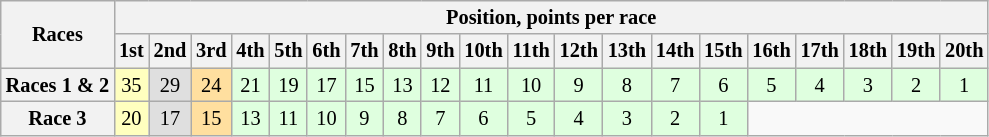<table class="wikitable" style="font-size:85%; text-align:center">
<tr>
<th rowspan="2">Races</th>
<th colspan="20">Position, points per race</th>
</tr>
<tr>
<th>1st</th>
<th>2nd</th>
<th>3rd</th>
<th>4th</th>
<th>5th</th>
<th>6th</th>
<th>7th</th>
<th>8th</th>
<th>9th</th>
<th>10th</th>
<th>11th</th>
<th>12th</th>
<th>13th</th>
<th>14th</th>
<th>15th</th>
<th>16th</th>
<th>17th</th>
<th>18th</th>
<th>19th</th>
<th>20th</th>
</tr>
<tr>
<th>Races 1 & 2</th>
<td bgcolor="#ffffbf">35</td>
<td bgcolor="#dfdfdf">29</td>
<td bgcolor="#ffdf9f">24</td>
<td bgcolor="#dfffdf">21</td>
<td bgcolor="#dfffdf">19</td>
<td bgcolor="#dfffdf">17</td>
<td bgcolor="#dfffdf">15</td>
<td bgcolor="#dfffdf">13</td>
<td bgcolor="#dfffdf">12</td>
<td bgcolor="#dfffdf">11</td>
<td bgcolor="#dfffdf">10</td>
<td bgcolor="#dfffdf">9</td>
<td bgcolor="#dfffdf">8</td>
<td bgcolor="#dfffdf">7</td>
<td bgcolor="#dfffdf">6</td>
<td bgcolor="#dfffdf">5</td>
<td bgcolor="#dfffdf">4</td>
<td bgcolor="#dfffdf">3</td>
<td bgcolor="#dfffdf">2</td>
<td bgcolor="#dfffdf">1</td>
</tr>
<tr>
<th>Race 3</th>
<td bgcolor="#ffffbf">20</td>
<td bgcolor="#dfdfdf">17</td>
<td bgcolor="#ffdf9f">15</td>
<td bgcolor="#dfffdf">13</td>
<td bgcolor="#dfffdf">11</td>
<td bgcolor="#dfffdf">10</td>
<td bgcolor="#dfffdf">9</td>
<td bgcolor="#dfffdf">8</td>
<td bgcolor="#dfffdf">7</td>
<td bgcolor="#dfffdf">6</td>
<td bgcolor="#dfffdf">5</td>
<td bgcolor="#dfffdf">4</td>
<td bgcolor="#dfffdf">3</td>
<td bgcolor="#dfffdf">2</td>
<td bgcolor="#dfffdf">1</td>
</tr>
</table>
